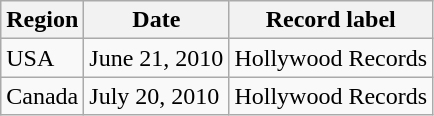<table class="wikitable">
<tr>
<th>Region</th>
<th>Date</th>
<th>Record label</th>
</tr>
<tr>
<td>USA</td>
<td>June 21, 2010</td>
<td>Hollywood Records</td>
</tr>
<tr>
<td>Canada</td>
<td>July 20, 2010</td>
<td>Hollywood Records</td>
</tr>
</table>
